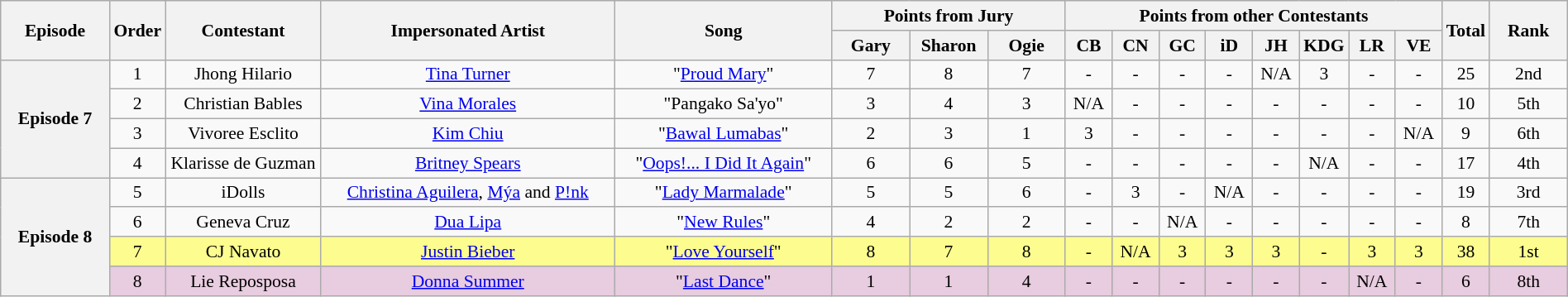<table class="wikitable" style="text-align:center; line-height:17px; width:100%; font-size:90%;">
<tr>
<th rowspan="2" style="width:07%;">Episode</th>
<th rowspan="2" style="width:03%;">Order</th>
<th rowspan="2" style="width:10%;">Contestant</th>
<th rowspan="2" style="width:19%;">Impersonated Artist</th>
<th rowspan="2" style="width:14%;">Song</th>
<th colspan="3" style="width:15%;">Points from Jury</th>
<th colspan="8" style="width:24%;">Points from other Contestants</th>
<th rowspan="2" style="width:03%;">Total</th>
<th rowspan="2" style="width:07%;">Rank</th>
</tr>
<tr>
<th style="width:05%;">Gary</th>
<th style="width:05%;">Sharon</th>
<th style="width:05%;">Ogie</th>
<th style="width:03%;">CB</th>
<th style="width:03%;">CN</th>
<th style="width:03%;">GC</th>
<th style="width:03%;">iD</th>
<th style="width:03%;">JH</th>
<th style="width:03%;">KDG</th>
<th style="width:03%;">LR</th>
<th style="width:03%;">VE</th>
</tr>
<tr>
<th rowspan="4"><strong>Episode 7</strong><br><small></small></th>
<td>1</td>
<td>Jhong Hilario</td>
<td><a href='#'>Tina Turner</a></td>
<td>"<a href='#'>Proud Mary</a>"</td>
<td>7</td>
<td>8</td>
<td>7</td>
<td>-</td>
<td>-</td>
<td>-</td>
<td>-</td>
<td>N/A</td>
<td>3</td>
<td>-</td>
<td>-</td>
<td>25</td>
<td>2nd</td>
</tr>
<tr>
<td>2</td>
<td>Christian Bables</td>
<td><a href='#'>Vina Morales</a></td>
<td>"Pangako Sa'yo"</td>
<td>3</td>
<td>4</td>
<td>3</td>
<td>N/A</td>
<td>-</td>
<td>-</td>
<td>-</td>
<td>-</td>
<td>-</td>
<td>-</td>
<td>-</td>
<td>10</td>
<td>5th</td>
</tr>
<tr>
<td>3</td>
<td>Vivoree Esclito</td>
<td><a href='#'>Kim Chiu</a></td>
<td>"<a href='#'>Bawal Lumabas</a>"</td>
<td>2</td>
<td>3</td>
<td>1</td>
<td>3</td>
<td>-</td>
<td>-</td>
<td>-</td>
<td>-</td>
<td>-</td>
<td>-</td>
<td>N/A</td>
<td>9</td>
<td>6th</td>
</tr>
<tr>
<td>4</td>
<td>Klarisse de Guzman</td>
<td><a href='#'>Britney Spears</a></td>
<td>"<a href='#'>Oops!... I Did It Again</a>"</td>
<td>6</td>
<td>6</td>
<td>5</td>
<td>-</td>
<td>-</td>
<td>-</td>
<td>-</td>
<td>-</td>
<td>N/A</td>
<td>-</td>
<td>-</td>
<td>17</td>
<td>4th</td>
</tr>
<tr>
<th rowspan="4"><strong>Episode 8</strong><br><small></small></th>
<td>5</td>
<td>iDolls</td>
<td><a href='#'>Christina Aguilera</a>, <a href='#'>Mýa</a> and <a href='#'>P!nk</a></td>
<td>"<a href='#'>Lady Marmalade</a>"</td>
<td>5</td>
<td>5</td>
<td>6</td>
<td>-</td>
<td>3</td>
<td>-</td>
<td>N/A</td>
<td>-</td>
<td>-</td>
<td>-</td>
<td>-</td>
<td>19</td>
<td>3rd</td>
</tr>
<tr>
<td>6</td>
<td>Geneva Cruz</td>
<td><a href='#'>Dua Lipa</a></td>
<td>"<a href='#'>New Rules</a>"</td>
<td>4</td>
<td>2</td>
<td>2</td>
<td>-</td>
<td>-</td>
<td>N/A</td>
<td>-</td>
<td>-</td>
<td>-</td>
<td>-</td>
<td>-</td>
<td>8</td>
<td>7th</td>
</tr>
<tr bgcolor="fdfc8f"|>
<td>7</td>
<td>CJ Navato</td>
<td><a href='#'>Justin Bieber</a></td>
<td>"<a href='#'>Love Yourself</a>"</td>
<td>8</td>
<td>7</td>
<td>8</td>
<td>-</td>
<td>N/A</td>
<td>3</td>
<td>3</td>
<td>3</td>
<td>-</td>
<td>3</td>
<td>3</td>
<td>38</td>
<td>1st</td>
</tr>
<tr bgcolor="E8CCDF"|>
<td>8</td>
<td>Lie Reposposa</td>
<td><a href='#'>Donna Summer</a></td>
<td>"<a href='#'>Last Dance</a>"</td>
<td>1</td>
<td>1</td>
<td>4</td>
<td>-</td>
<td>-</td>
<td>-</td>
<td>-</td>
<td>-</td>
<td>-</td>
<td>N/A</td>
<td>-</td>
<td>6</td>
<td>8th</td>
</tr>
</table>
